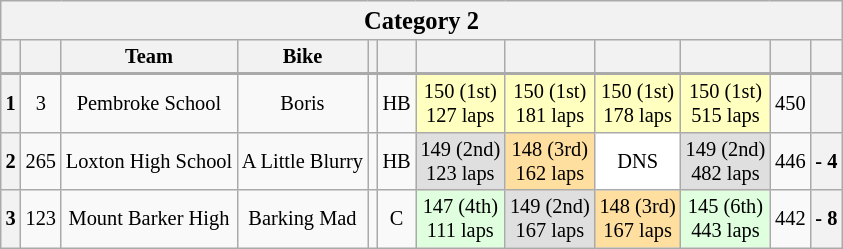<table class="wikitable collapsible collapsed" style="font-size: 85%; text-align:center">
<tr>
<th colspan="12" width="500"><big>Category 2</big></th>
</tr>
<tr>
<th valign="middle"></th>
<th valign="middle" "width="4"></th>
<th valign="middle">Team</th>
<th valign="middle">Bike</th>
<th valign="middle"></th>
<th valign="middle"></th>
<th><a href='#'></a><br></th>
<th><a href='#'></a><br></th>
<th><a href='#'></a><br></th>
<th><a href='#'></a><br></th>
<th valign="middle"></th>
<th valign="middle"></th>
</tr>
<tr>
</tr>
<tr style="border-top:2px solid #aaaaaa">
<th>1</th>
<td>3</td>
<td>Pembroke School</td>
<td>Boris</td>
<td></td>
<td>HB</td>
<td bgcolor="#FFFFBF">150 (1st) <br> 127 laps</td>
<td bgcolor="#FFFFBF">150 (1st) <br> 181 laps</td>
<td bgcolor="#FFFFBF">150 (1st) <br> 178 laps</td>
<td bgcolor="#FFFFBF">150 (1st) <br> 515 laps</td>
<td>450</td>
<th></th>
</tr>
<tr>
<th>2</th>
<td>265</td>
<td>Loxton High School</td>
<td>A Little Blurry</td>
<td></td>
<td>HB</td>
<td bgcolor="#dfdfdf">149 (2nd) <br> 123 laps</td>
<td bgcolor="#ffdf9f">148 (3rd) <br> 162 laps</td>
<td bgcolor="#FFFFFF">DNS</td>
<td bgcolor="#dfdfdf">149 (2nd) <br> 482 laps</td>
<td>446</td>
<th>- 4</th>
</tr>
<tr>
<th>3</th>
<td>123</td>
<td>Mount Barker High</td>
<td>Barking Mad</td>
<td></td>
<td>C</td>
<td bgcolor="#dfffdf">147 (4th) <br> 111 laps</td>
<td bgcolor="#dfdfdf">149 (2nd) <br> 167 laps</td>
<td bgcolor="#ffdf9f">148 (3rd) <br> 167 laps</td>
<td bgcolor="#dfffdf">145 (6th) <br> 443 laps</td>
<td>442</td>
<th>- 8</th>
</tr>
</table>
